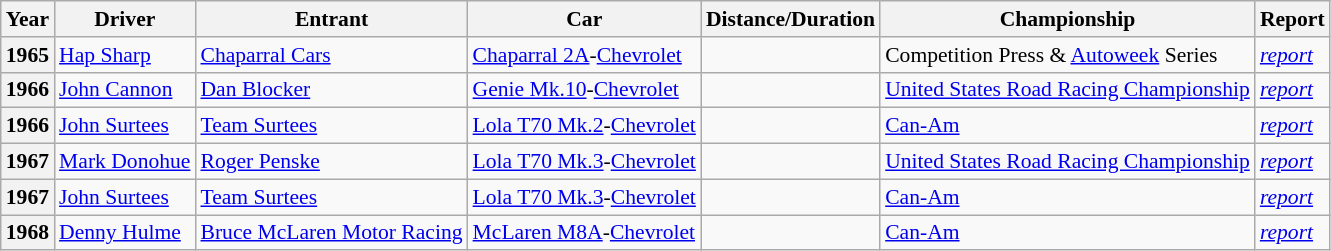<table class="wikitable" style="font-size: 90%;">
<tr>
<th>Year</th>
<th>Driver</th>
<th>Entrant</th>
<th>Car</th>
<th>Distance/Duration</th>
<th>Championship</th>
<th>Report</th>
</tr>
<tr>
<th>1965</th>
<td> <a href='#'>Hap Sharp</a></td>
<td> <a href='#'>Chaparral Cars</a></td>
<td><a href='#'>Chaparral 2A</a>-<a href='#'>Chevrolet</a></td>
<td></td>
<td>Competition Press & <a href='#'>Autoweek</a> Series</td>
<td><em><a href='#'>report</a></em></td>
</tr>
<tr>
<th>1966</th>
<td> <a href='#'>John Cannon</a></td>
<td><a href='#'>Dan Blocker</a></td>
<td><a href='#'>Genie Mk.10</a>-<a href='#'>Chevrolet</a></td>
<td></td>
<td><a href='#'>United States Road Racing Championship</a></td>
<td><em><a href='#'>report</a></em></td>
</tr>
<tr>
<th>1966</th>
<td> <a href='#'>John Surtees</a></td>
<td> <a href='#'>Team Surtees</a></td>
<td><a href='#'>Lola T70 Mk.2</a>-<a href='#'>Chevrolet</a></td>
<td></td>
<td><a href='#'>Can-Am</a></td>
<td><em><a href='#'>report</a></em></td>
</tr>
<tr>
<th>1967</th>
<td> <a href='#'>Mark Donohue</a></td>
<td> <a href='#'>Roger Penske</a></td>
<td><a href='#'>Lola T70 Mk.3</a>-<a href='#'>Chevrolet</a></td>
<td></td>
<td><a href='#'>United States Road Racing Championship</a></td>
<td><em><a href='#'>report</a></em></td>
</tr>
<tr>
<th>1967</th>
<td> <a href='#'>John Surtees</a></td>
<td> <a href='#'>Team Surtees</a></td>
<td><a href='#'>Lola T70 Mk.3</a>-<a href='#'>Chevrolet</a></td>
<td></td>
<td><a href='#'>Can-Am</a></td>
<td><em><a href='#'>report</a></em></td>
</tr>
<tr>
<th>1968</th>
<td> <a href='#'>Denny Hulme</a></td>
<td> <a href='#'>Bruce McLaren Motor Racing</a></td>
<td><a href='#'>McLaren M8A</a>-<a href='#'>Chevrolet</a></td>
<td></td>
<td><a href='#'>Can-Am</a></td>
<td><em><a href='#'>report</a></em></td>
</tr>
</table>
